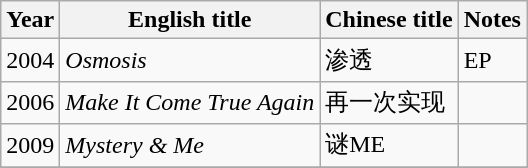<table class="wikitable">
<tr>
<th>Year</th>
<th>English title</th>
<th>Chinese title</th>
<th>Notes</th>
</tr>
<tr>
<td>2004</td>
<td><em>Osmosis</em></td>
<td>渗透</td>
<td>EP</td>
</tr>
<tr>
<td>2006</td>
<td><em>Make It Come True Again</em></td>
<td>再一次实现</td>
<td></td>
</tr>
<tr>
<td>2009</td>
<td><em>Mystery & Me</em></td>
<td>谜ME</td>
<td></td>
</tr>
<tr>
</tr>
</table>
